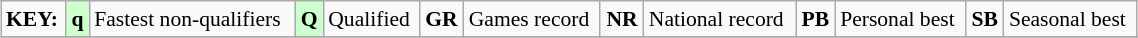<table class="wikitable" style="margin:0.5em auto; font-size:90%;position:relative;" width=60%>
<tr>
<td><strong>KEY:</strong></td>
<td bgcolor=ccffcc align=center><strong>q</strong></td>
<td>Fastest non-qualifiers</td>
<td bgcolor=ccffcc align=center><strong>Q</strong></td>
<td>Qualified</td>
<td align=center><strong>GR</strong></td>
<td>Games record</td>
<td align=center><strong>NR</strong></td>
<td>National record</td>
<td align=center><strong>PB</strong></td>
<td>Personal best</td>
<td align=center><strong>SB</strong></td>
<td>Seasonal best</td>
</tr>
<tr>
</tr>
</table>
